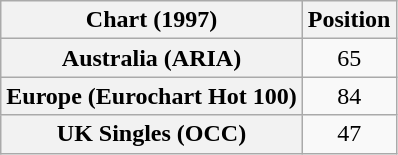<table class="wikitable sortable plainrowheaders" style="text-align:center">
<tr>
<th>Chart (1997)</th>
<th>Position</th>
</tr>
<tr>
<th scope="row">Australia (ARIA)</th>
<td>65</td>
</tr>
<tr>
<th scope="row">Europe (Eurochart Hot 100)</th>
<td>84</td>
</tr>
<tr>
<th scope="row">UK Singles (OCC)</th>
<td>47</td>
</tr>
</table>
